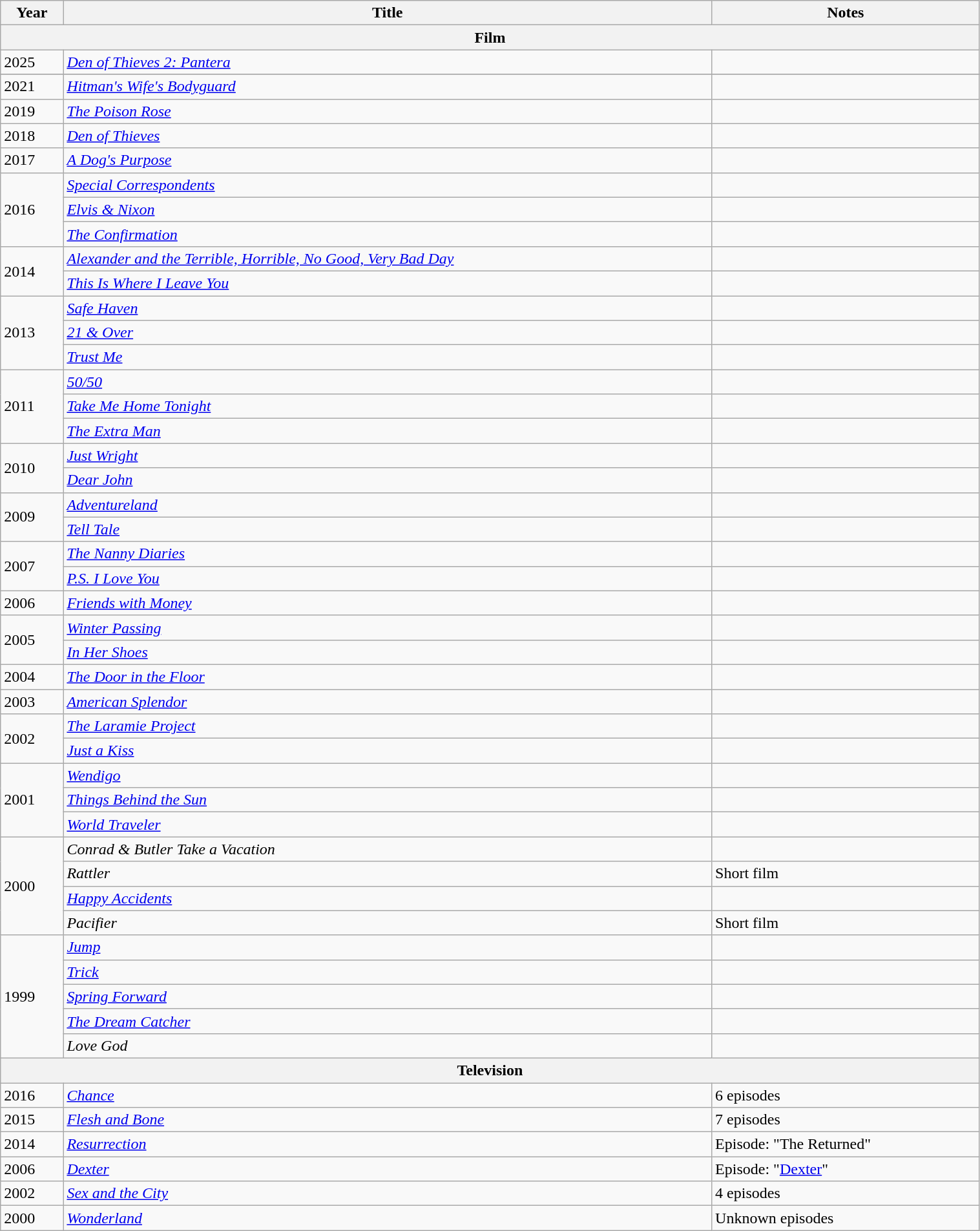<table class="wikitable sortable" width="80%">
<tr>
<th>Year</th>
<th>Title</th>
<th class="unsortable">Notes</th>
</tr>
<tr>
<th colspan="4">Film</th>
</tr>
<tr>
<td>2025</td>
<td><em><a href='#'>Den of Thieves 2: Pantera</a></em></td>
<td></td>
</tr>
<tr>
</tr>
<tr>
<td>2021</td>
<td><em><a href='#'>Hitman's Wife's Bodyguard</a></em></td>
<td></td>
</tr>
<tr>
<td>2019</td>
<td><em><a href='#'>The Poison Rose</a></em></td>
<td></td>
</tr>
<tr>
<td>2018</td>
<td><em><a href='#'>Den of Thieves</a></em></td>
<td></td>
</tr>
<tr>
<td>2017</td>
<td><em><a href='#'>A Dog's Purpose</a></em></td>
<td></td>
</tr>
<tr>
<td rowspan="3">2016</td>
<td><em><a href='#'>Special Correspondents</a></em></td>
<td></td>
</tr>
<tr>
<td><em><a href='#'>Elvis & Nixon</a></em></td>
<td></td>
</tr>
<tr>
<td><em><a href='#'>The Confirmation</a></em></td>
<td></td>
</tr>
<tr>
<td rowspan="2">2014</td>
<td><em><a href='#'>Alexander and the Terrible, Horrible, No Good, Very Bad Day</a></em></td>
<td></td>
</tr>
<tr>
<td><em><a href='#'>This Is Where I Leave You</a></em></td>
<td></td>
</tr>
<tr>
<td rowspan="3">2013</td>
<td><em><a href='#'>Safe Haven</a></em></td>
<td></td>
</tr>
<tr>
<td><em><a href='#'>21 & Over</a></em></td>
<td></td>
</tr>
<tr>
<td><em><a href='#'>Trust Me</a></em></td>
<td></td>
</tr>
<tr>
<td rowspan="3">2011</td>
<td><em><a href='#'>50/50</a></em></td>
<td></td>
</tr>
<tr>
<td><em><a href='#'>Take Me Home Tonight</a></em></td>
<td></td>
</tr>
<tr>
<td><em><a href='#'>The Extra Man</a></em></td>
<td></td>
</tr>
<tr>
<td rowspan="2">2010</td>
<td><em><a href='#'>Just Wright</a></em></td>
<td></td>
</tr>
<tr>
<td><em><a href='#'>Dear John</a></em></td>
<td></td>
</tr>
<tr>
<td rowspan="2">2009</td>
<td><em><a href='#'>Adventureland</a></em></td>
<td></td>
</tr>
<tr>
<td><em><a href='#'>Tell Tale</a></em></td>
<td></td>
</tr>
<tr>
<td rowspan="2">2007</td>
<td><em><a href='#'>The Nanny Diaries</a></em></td>
<td></td>
</tr>
<tr>
<td><em><a href='#'>P.S. I Love You</a></em></td>
<td></td>
</tr>
<tr>
<td>2006</td>
<td><em><a href='#'>Friends with Money</a></em></td>
<td></td>
</tr>
<tr>
<td rowspan="2">2005</td>
<td><em><a href='#'>Winter Passing</a></em></td>
<td></td>
</tr>
<tr>
<td><em><a href='#'>In Her Shoes</a></em></td>
<td></td>
</tr>
<tr>
<td>2004</td>
<td><em><a href='#'>The Door in the Floor</a></em></td>
<td></td>
</tr>
<tr>
<td>2003</td>
<td><em><a href='#'>American Splendor</a></em></td>
<td></td>
</tr>
<tr>
<td rowspan="2">2002</td>
<td><em><a href='#'>The Laramie Project</a></em></td>
<td></td>
</tr>
<tr>
<td><em><a href='#'>Just a Kiss</a></em></td>
<td></td>
</tr>
<tr>
<td rowspan="3">2001</td>
<td><em><a href='#'>Wendigo</a></em></td>
<td></td>
</tr>
<tr>
<td><em><a href='#'>Things Behind the Sun</a></em></td>
<td></td>
</tr>
<tr>
<td><em><a href='#'>World Traveler</a></em></td>
<td></td>
</tr>
<tr>
<td rowspan="4">2000</td>
<td><em>Conrad & Butler Take a Vacation</em></td>
<td></td>
</tr>
<tr>
<td><em>Rattler</em></td>
<td>Short film</td>
</tr>
<tr>
<td><em><a href='#'>Happy Accidents</a></em></td>
<td></td>
</tr>
<tr>
<td><em>Pacifier</em></td>
<td>Short film</td>
</tr>
<tr>
<td rowspan="5">1999</td>
<td><em><a href='#'>Jump</a></em></td>
<td></td>
</tr>
<tr>
<td><em><a href='#'>Trick</a></em></td>
<td></td>
</tr>
<tr>
<td><em><a href='#'>Spring Forward</a></em></td>
<td></td>
</tr>
<tr>
<td><em><a href='#'>The Dream Catcher</a></em></td>
<td></td>
</tr>
<tr>
<td><em>Love God</em></td>
<td></td>
</tr>
<tr>
<th colspan="4">Television</th>
</tr>
<tr>
<td>2016</td>
<td><em><a href='#'>Chance</a></em></td>
<td>6 episodes</td>
</tr>
<tr>
<td>2015</td>
<td><em><a href='#'>Flesh and Bone</a></em></td>
<td>7 episodes</td>
</tr>
<tr>
<td>2014</td>
<td><em><a href='#'>Resurrection</a></em></td>
<td>Episode: "The Returned"</td>
</tr>
<tr>
<td>2006</td>
<td><em><a href='#'>Dexter</a></em></td>
<td>Episode: "<a href='#'>Dexter</a>"</td>
</tr>
<tr>
<td>2002</td>
<td><em><a href='#'>Sex and the City</a></em></td>
<td>4 episodes</td>
</tr>
<tr>
<td>2000</td>
<td><em><a href='#'>Wonderland</a></em></td>
<td>Unknown episodes</td>
</tr>
</table>
